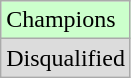<table class="wikitable">
<tr width=30px bgcolor="#ccffcc">
<td>Champions</td>
</tr>
<tr width=10px bgcolor="#DCDCDC">
<td>Disqualified</td>
</tr>
</table>
